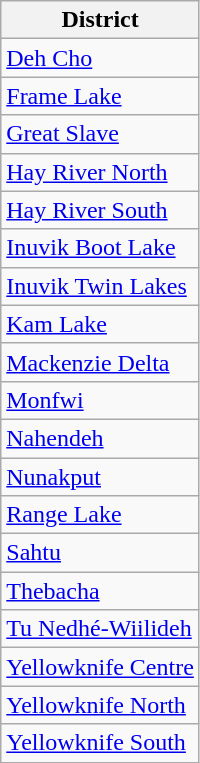<table class="wikitable sortable">
<tr>
<th>District</th>
</tr>
<tr>
<td><a href='#'>Deh Cho</a></td>
</tr>
<tr>
<td><a href='#'>Frame Lake</a></td>
</tr>
<tr>
<td><a href='#'>Great Slave</a></td>
</tr>
<tr>
<td><a href='#'>Hay River North</a></td>
</tr>
<tr>
<td><a href='#'>Hay River South</a></td>
</tr>
<tr>
<td><a href='#'>Inuvik Boot Lake</a></td>
</tr>
<tr>
<td><a href='#'>Inuvik Twin Lakes</a></td>
</tr>
<tr>
<td><a href='#'>Kam Lake</a></td>
</tr>
<tr>
<td><a href='#'>Mackenzie Delta</a></td>
</tr>
<tr>
<td><a href='#'>Monfwi</a></td>
</tr>
<tr>
<td><a href='#'>Nahendeh</a></td>
</tr>
<tr>
<td><a href='#'>Nunakput</a></td>
</tr>
<tr>
<td><a href='#'>Range Lake</a></td>
</tr>
<tr>
<td><a href='#'>Sahtu</a></td>
</tr>
<tr>
<td><a href='#'>Thebacha</a></td>
</tr>
<tr>
<td><a href='#'>Tu Nedhé-Wiilideh</a></td>
</tr>
<tr>
<td><a href='#'>Yellowknife Centre</a></td>
</tr>
<tr>
<td><a href='#'>Yellowknife North</a></td>
</tr>
<tr>
<td><a href='#'>Yellowknife South</a></td>
</tr>
</table>
